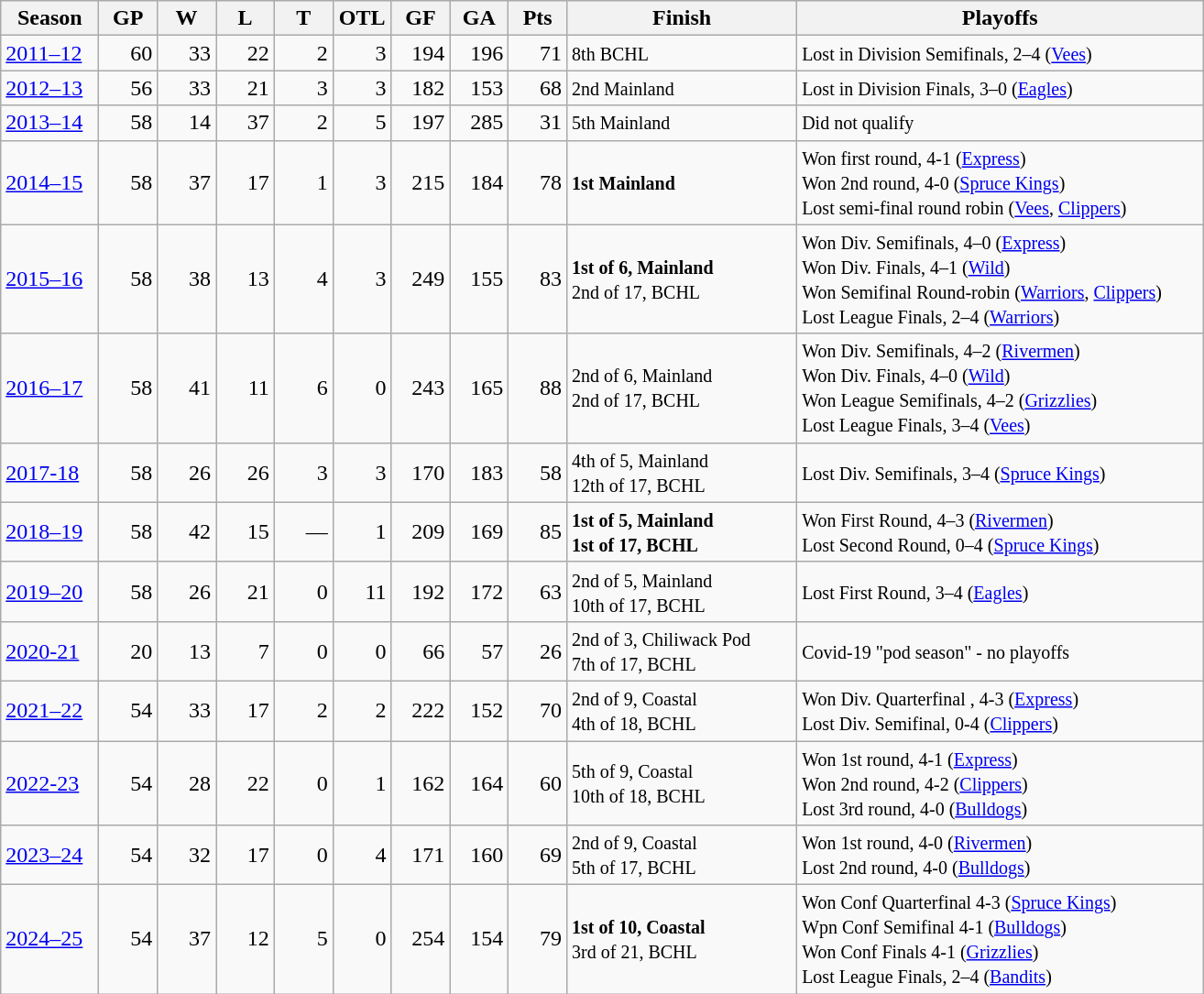<table class="wikitable" style="text-align:right">
<tr>
<th style=width:4em>Season</th>
<th style=width:2.2em><abbr>GP</abbr></th>
<th style=width:2.2em><abbr>W</abbr></th>
<th style=width:2.2em><abbr>L</abbr></th>
<th style=width:2.2em><abbr>T</abbr></th>
<th style=width:2.2em><abbr>OTL</abbr></th>
<th style=width:2.2em><abbr>GF</abbr></th>
<th style=width:2.2em><abbr>GA</abbr></th>
<th style=width:2.2em><abbr>Pts</abbr></th>
<th style=width:10em>Finish</th>
<th style=width:18em>Playoffs</th>
</tr>
<tr>
<td style="text-align:left;"><a href='#'>2011–12</a></td>
<td>60</td>
<td>33</td>
<td>22</td>
<td>2</td>
<td>3</td>
<td>194</td>
<td>196</td>
<td>71</td>
<td style="text-align:left;"><small>8th BCHL</small></td>
<td style="text-align:left;"><small>Lost in Division Semifinals, 2–4 (<a href='#'>Vees</a>)</small></td>
</tr>
<tr>
<td style="text-align:left;"><a href='#'>2012–13</a></td>
<td>56</td>
<td>33</td>
<td>21</td>
<td>3</td>
<td>3</td>
<td>182</td>
<td>153</td>
<td>68</td>
<td style="text-align:left;"><small>2nd Mainland</small></td>
<td style="text-align:left;"><small>Lost in Division Finals, 3–0 (<a href='#'>Eagles</a>)</small></td>
</tr>
<tr>
<td style="text-align:left;"><a href='#'>2013–14</a></td>
<td>58</td>
<td>14</td>
<td>37</td>
<td>2</td>
<td>5</td>
<td>197</td>
<td>285</td>
<td>31</td>
<td style="text-align:left;"><small>5th Mainland</small></td>
<td style="text-align:left;"><small>Did not qualify</small></td>
</tr>
<tr>
<td style="text-align:left;"><a href='#'>2014–15</a></td>
<td>58</td>
<td>37</td>
<td>17</td>
<td>1</td>
<td>3</td>
<td>215</td>
<td>184</td>
<td>78</td>
<td style="text-align:left;"><small><strong>1st Mainland</strong></small></td>
<td style="text-align:left;"><small>Won first round, 4-1 (<a href='#'>Express</a>)<br>Won 2nd round, 4-0 (<a href='#'>Spruce Kings</a>)<br>Lost semi-final round robin (<a href='#'>Vees</a>, <a href='#'>Clippers</a>)</small></td>
</tr>
<tr>
<td style="text-align:left;"><a href='#'>2015–16</a></td>
<td>58</td>
<td>38</td>
<td>13</td>
<td>4</td>
<td>3</td>
<td>249</td>
<td>155</td>
<td>83</td>
<td style="text-align:left;"><small><strong>1st of 6, Mainland</strong><br>2nd of 17, BCHL</small></td>
<td style="text-align:left;"><small>Won Div. Semifinals, 4–0 (<a href='#'>Express</a>)<br>Won Div. Finals, 4–1 (<a href='#'>Wild</a>)<br>Won Semifinal Round-robin (<a href='#'>Warriors</a>, <a href='#'>Clippers</a>)<br>Lost League Finals, 2–4 (<a href='#'>Warriors</a>)</small></td>
</tr>
<tr>
<td style="text-align:left;"><a href='#'>2016–17</a></td>
<td>58</td>
<td>41</td>
<td>11</td>
<td>6</td>
<td>0</td>
<td>243</td>
<td>165</td>
<td>88</td>
<td style="text-align:left;"><small>2nd of 6, Mainland<br>2nd of 17, BCHL</small></td>
<td style="text-align:left;"><small>Won Div. Semifinals, 4–2 (<a href='#'>Rivermen</a>)<br>Won Div. Finals, 4–0 (<a href='#'>Wild</a>)<br>Won League Semifinals, 4–2 (<a href='#'>Grizzlies</a>)<br>Lost League Finals, 3–4 (<a href='#'>Vees</a>)</small></td>
</tr>
<tr>
<td style="text-align:left;"><a href='#'>2017-18</a></td>
<td>58</td>
<td>26</td>
<td>26</td>
<td>3</td>
<td>3</td>
<td>170</td>
<td>183</td>
<td>58</td>
<td style="text-align:left;"><small>4th of 5, Mainland<br>12th of 17, BCHL</small></td>
<td style="text-align:left;"><small>Lost Div. Semifinals, 3–4 (<a href='#'>Spruce Kings</a>)</small></td>
</tr>
<tr>
<td style="text-align:left;"><a href='#'>2018–19</a></td>
<td>58</td>
<td>42</td>
<td>15</td>
<td>—</td>
<td>1</td>
<td>209</td>
<td>169</td>
<td>85</td>
<td style="text-align:left;"><small><strong>1st of 5, Mainland<br>1st of 17, BCHL</strong></small></td>
<td style="text-align:left;"><small>Won First Round, 4–3 (<a href='#'>Rivermen</a>)<br>Lost Second Round, 0–4 (<a href='#'>Spruce Kings</a>)</small></td>
</tr>
<tr>
<td style="text-align:left;"><a href='#'>2019–20</a></td>
<td>58</td>
<td>26</td>
<td>21</td>
<td>0</td>
<td>11</td>
<td>192</td>
<td>172</td>
<td>63</td>
<td style="text-align:left;"><small>2nd of 5, Mainland<br>10th of 17, BCHL</small></td>
<td style="text-align:left;"><small>Lost First Round, 3–4 (<a href='#'>Eagles</a>)</small></td>
</tr>
<tr>
<td style="text-align:left;"><a href='#'>2020-21</a></td>
<td>20</td>
<td>13</td>
<td>7</td>
<td>0</td>
<td>0</td>
<td>66</td>
<td>57</td>
<td>26</td>
<td style="text-align:left;"><small>2nd of 3, Chiliwack Pod<br>7th of 17, BCHL</small></td>
<td style="text-align:left;"><small>Covid-19 "pod season" - no playoffs</small></td>
</tr>
<tr>
<td style="text-align:left;"><a href='#'>2021–22</a></td>
<td>54</td>
<td>33</td>
<td>17</td>
<td>2</td>
<td>2</td>
<td>222</td>
<td>152</td>
<td>70</td>
<td style="text-align:left;"><small>2nd of 9, Coastal<br>4th of 18, BCHL</small></td>
<td style="text-align:left;"><small>Won Div. Quarterfinal , 4-3 (<a href='#'>Express</a>)<br>Lost Div. Semifinal, 0-4 (<a href='#'>Clippers</a>)</small></td>
</tr>
<tr>
<td style="text-align:left;"><a href='#'>2022-23</a></td>
<td>54</td>
<td>28</td>
<td>22</td>
<td>0</td>
<td>1</td>
<td>162</td>
<td>164</td>
<td>60</td>
<td style="text-align:left;"><small>5th of 9, Coastal<br>10th of 18, BCHL</small></td>
<td style="text-align:left;"><small>Won 1st round, 4-1 (<a href='#'>Express</a>)<br>Won 2nd round, 4-2 (<a href='#'>Clippers</a>)<br>Lost 3rd round, 4-0 (<a href='#'>Bulldogs</a>)</small></td>
</tr>
<tr>
<td style="text-align:left;"><a href='#'>2023–24</a></td>
<td>54</td>
<td>32</td>
<td>17</td>
<td>0</td>
<td>4</td>
<td>171</td>
<td>160</td>
<td>69</td>
<td style="text-align:left;"><small>2nd of 9, Coastal<br>5th of 17, BCHL</small></td>
<td style="text-align:left;"><small>Won 1st round, 4-0 (<a href='#'>Rivermen</a>)<br>Lost 2nd round, 4-0 (<a href='#'>Bulldogs</a>)</small></td>
</tr>
<tr>
<td style="text-align:left;"><a href='#'>2024–25</a></td>
<td>54</td>
<td>37</td>
<td>12</td>
<td>5</td>
<td>0</td>
<td>254</td>
<td>154</td>
<td>79</td>
<td style="text-align:left;"><small><strong>1st of 10, Coastal</strong><br>3rd of 21, BCHL</small></td>
<td style="text-align:left;"><small>Won Conf Quarterfinal 4-3 (<a href='#'>Spruce Kings</a>)<br>Wpn Conf Semifinal 4-1 (<a href='#'>Bulldogs</a>)<br>Won Conf Finals 4-1 (<a href='#'>Grizzlies</a>)<br>Lost League Finals, 2–4 (<a href='#'>Bandits</a>)</small></td>
</tr>
</table>
